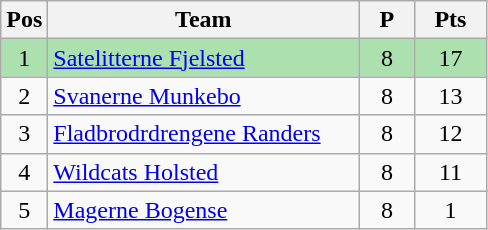<table class="wikitable" style="font-size: 100%">
<tr>
<th width=20>Pos</th>
<th width=200>Team</th>
<th width=30>P</th>
<th width=40>Pts</th>
</tr>
<tr align=center style="background:#ACE1AF;">
<td>1</td>
<td align="left"><a href='#'>Satelitterne Fjelsted</a></td>
<td>8</td>
<td>17</td>
</tr>
<tr align=center>
<td>2</td>
<td align="left"><a href='#'>Svanerne Munkebo</a></td>
<td>8</td>
<td>13</td>
</tr>
<tr align=center>
<td>3</td>
<td align="left"><a href='#'>Fladbrodrdrengene Randers</a></td>
<td>8</td>
<td>12</td>
</tr>
<tr align=center>
<td>4</td>
<td align="left"><a href='#'>Wildcats Holsted</a></td>
<td>8</td>
<td>11</td>
</tr>
<tr align=center>
<td>5</td>
<td align="left"><a href='#'>Magerne Bogense</a></td>
<td>8</td>
<td>1</td>
</tr>
</table>
